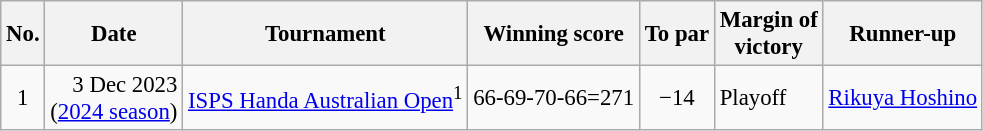<table class="wikitable" style="font-size:95%;">
<tr>
<th>No.</th>
<th>Date</th>
<th>Tournament</th>
<th>Winning score</th>
<th>To par</th>
<th>Margin of<br>victory</th>
<th>Runner-up</th>
</tr>
<tr>
<td align=center>1</td>
<td align=right>3 Dec 2023<br>(<a href='#'>2024 season</a>)</td>
<td><a href='#'>ISPS Handa Australian Open</a><sup>1</sup></td>
<td align=right>66-69-70-66=271</td>
<td align=center>−14</td>
<td>Playoff</td>
<td> <a href='#'>Rikuya Hoshino</a></td>
</tr>
</table>
